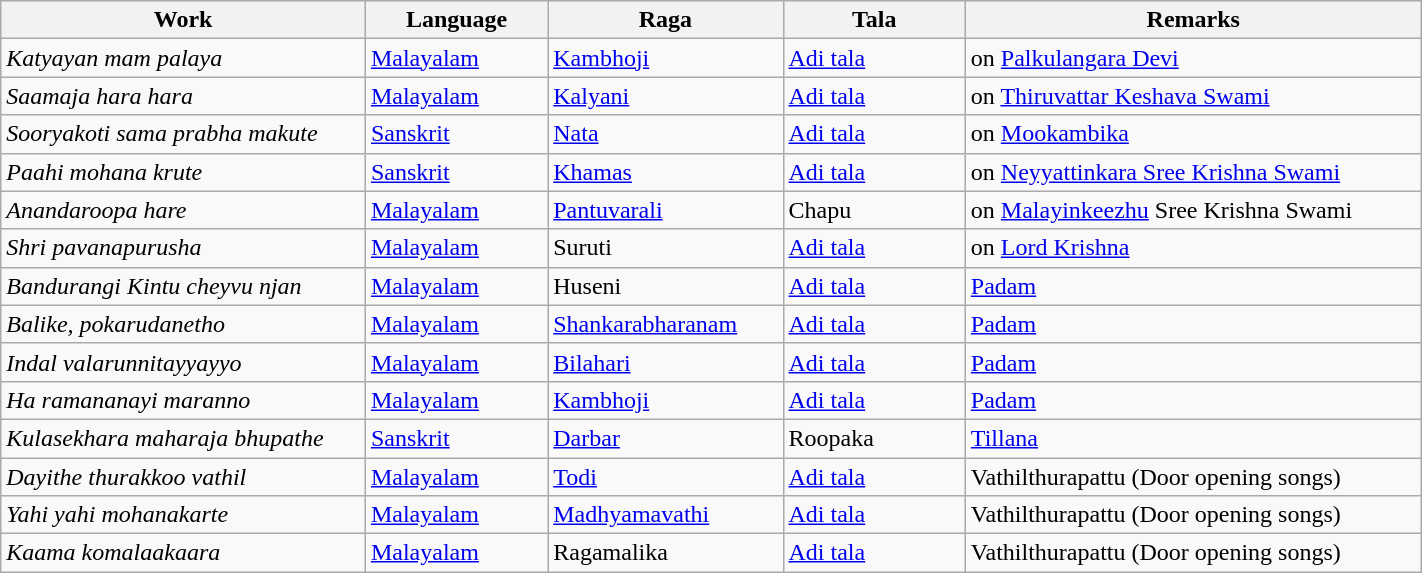<table class="wikitable plainrowheaders sortable" style="width:75%">
<tr>
<th scope="col" style="width:20%">Work</th>
<th scope="col" style="width:10%">Language</th>
<th scope="col" style="width:10%">Raga</th>
<th scope="col" style="width:10%">Tala</th>
<th scope="col" style="width:25%">Remarks</th>
</tr>
<tr>
<td><em>Katyayan mam palaya</em></td>
<td><a href='#'>Malayalam</a></td>
<td><a href='#'>Kambhoji</a></td>
<td><a href='#'>Adi tala</a></td>
<td>on <a href='#'>Palkulangara Devi</a></td>
</tr>
<tr>
<td><em>Saamaja hara hara</em></td>
<td><a href='#'>Malayalam</a></td>
<td><a href='#'>Kalyani</a></td>
<td><a href='#'>Adi tala</a></td>
<td>on <a href='#'>Thiruvattar Keshava Swami</a></td>
</tr>
<tr>
<td><em>Sooryakoti sama prabha makute</em></td>
<td><a href='#'>Sanskrit</a></td>
<td><a href='#'>Nata</a></td>
<td><a href='#'>Adi tala</a></td>
<td>on <a href='#'>Mookambika</a></td>
</tr>
<tr>
<td><em>Paahi mohana krute</em></td>
<td><a href='#'>Sanskrit</a></td>
<td><a href='#'>Khamas</a></td>
<td><a href='#'>Adi tala</a></td>
<td>on <a href='#'>Neyyattinkara Sree Krishna Swami</a></td>
</tr>
<tr>
<td><em>Anandaroopa hare</em></td>
<td><a href='#'>Malayalam</a></td>
<td><a href='#'>Pantuvarali</a></td>
<td>Chapu</td>
<td>on <a href='#'>Malayinkeezhu</a> Sree Krishna Swami</td>
</tr>
<tr>
<td><em>Shri pavanapurusha</em></td>
<td><a href='#'>Malayalam</a></td>
<td>Suruti</td>
<td><a href='#'>Adi tala</a></td>
<td>on <a href='#'>Lord Krishna</a></td>
</tr>
<tr>
<td><em>Bandurangi Kintu cheyvu njan</em></td>
<td><a href='#'>Malayalam</a></td>
<td>Huseni</td>
<td><a href='#'>Adi tala</a></td>
<td><a href='#'>Padam</a></td>
</tr>
<tr>
<td><em>Balike, pokarudanetho</em></td>
<td><a href='#'>Malayalam</a></td>
<td><a href='#'>Shankarabharanam</a></td>
<td><a href='#'>Adi tala</a></td>
<td><a href='#'>Padam</a></td>
</tr>
<tr>
<td><em>Indal valarunnitayyayyo</em></td>
<td><a href='#'>Malayalam</a></td>
<td><a href='#'>Bilahari</a></td>
<td><a href='#'>Adi tala</a></td>
<td><a href='#'>Padam</a></td>
</tr>
<tr>
<td><em>Ha ramananayi maranno</em></td>
<td><a href='#'>Malayalam</a></td>
<td><a href='#'>Kambhoji</a></td>
<td><a href='#'>Adi tala</a></td>
<td><a href='#'>Padam</a></td>
</tr>
<tr>
<td><em>Kulasekhara maharaja bhupathe</em></td>
<td><a href='#'>Sanskrit</a></td>
<td><a href='#'>Darbar</a></td>
<td>Roopaka</td>
<td><a href='#'>Tillana</a></td>
</tr>
<tr>
<td><em>Dayithe thurakkoo vathil</em></td>
<td><a href='#'>Malayalam</a></td>
<td><a href='#'>Todi</a></td>
<td><a href='#'>Adi tala</a></td>
<td>Vathilthurapattu (Door opening songs)</td>
</tr>
<tr>
<td><em>Yahi yahi mohanakarte</em></td>
<td><a href='#'>Malayalam</a></td>
<td><a href='#'>Madhyamavathi</a></td>
<td><a href='#'>Adi tala</a></td>
<td>Vathilthurapattu (Door opening songs)</td>
</tr>
<tr>
<td><em>Kaama komalaakaara</em></td>
<td><a href='#'>Malayalam</a></td>
<td>Ragamalika</td>
<td><a href='#'>Adi tala</a></td>
<td>Vathilthurapattu (Door opening songs)</td>
</tr>
</table>
